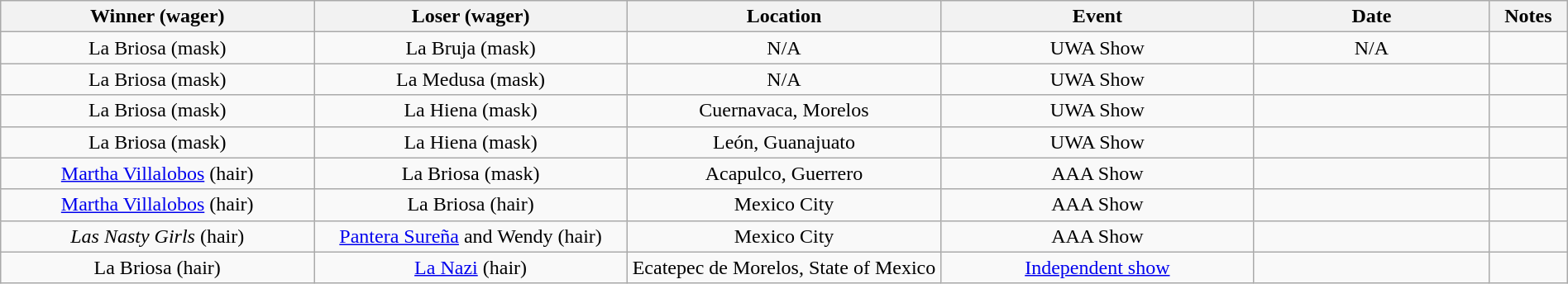<table class="wikitable sortable" width=100%  style="text-align: center">
<tr>
<th width=20% scope="col">Winner (wager)</th>
<th width=20% scope="col">Loser (wager)</th>
<th width=20% scope="col">Location</th>
<th width=20% scope="col">Event</th>
<th width=15% scope="col">Date</th>
<th class="unsortable" width=5% scope="col">Notes</th>
</tr>
<tr>
<td>La Briosa (mask)</td>
<td>La Bruja (mask)</td>
<td>N/A</td>
<td>UWA Show</td>
<td>N/A</td>
<td></td>
</tr>
<tr>
<td>La Briosa (mask)</td>
<td>La Medusa (mask)</td>
<td>N/A</td>
<td>UWA Show</td>
<td></td>
<td></td>
</tr>
<tr>
<td>La Briosa (mask)</td>
<td>La Hiena (mask)</td>
<td>Cuernavaca, Morelos</td>
<td>UWA Show</td>
<td></td>
<td></td>
</tr>
<tr>
<td>La Briosa (mask)</td>
<td>La Hiena (mask)</td>
<td>León, Guanajuato</td>
<td>UWA Show</td>
<td></td>
<td></td>
</tr>
<tr>
<td><a href='#'>Martha Villalobos</a> (hair)</td>
<td>La Briosa (mask)</td>
<td>Acapulco, Guerrero</td>
<td>AAA Show</td>
<td></td>
<td></td>
</tr>
<tr>
<td><a href='#'>Martha Villalobos</a> (hair)</td>
<td>La Briosa (hair)</td>
<td>Mexico City</td>
<td>AAA Show</td>
<td></td>
<td></td>
</tr>
<tr>
<td><em>Las Nasty Girls</em> (hair)<br></td>
<td><a href='#'>Pantera Sureña</a> and Wendy (hair)</td>
<td>Mexico City</td>
<td>AAA Show</td>
<td></td>
<td></td>
</tr>
<tr>
<td>La Briosa (hair)</td>
<td><a href='#'>La Nazi</a> (hair)</td>
<td>Ecatepec de Morelos, State of Mexico</td>
<td><a href='#'>Independent show</a></td>
<td></td>
<td></td>
</tr>
</table>
